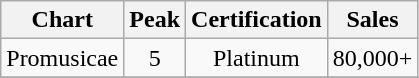<table class="wikitable">
<tr>
<th>Chart</th>
<th>Peak</th>
<th>Certification</th>
<th>Sales</th>
</tr>
<tr>
<td align="center">Promusicae</td>
<td align="center">5</td>
<td align="center">Platinum</td>
<td align="center">80,000+</td>
</tr>
<tr>
</tr>
</table>
